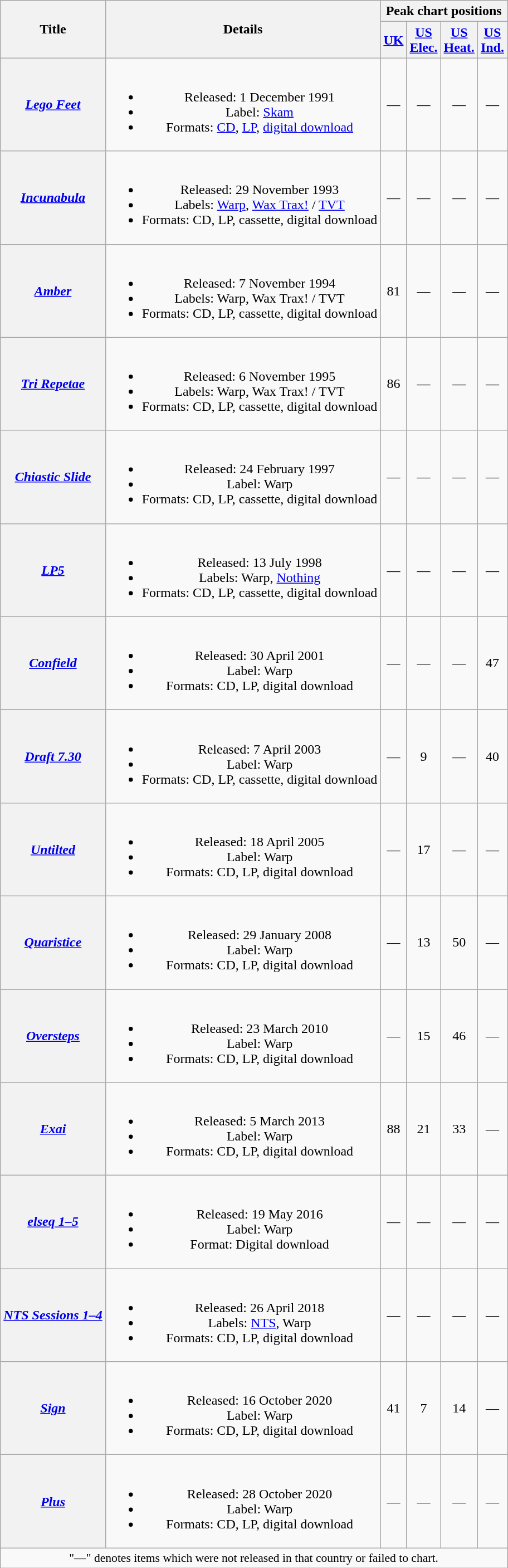<table class="wikitable plainrowheaders" style="text-align:center;">
<tr>
<th rowspan="2">Title</th>
<th rowspan="2">Details</th>
<th colspan="4">Peak chart positions</th>
</tr>
<tr>
<th><a href='#'>UK</a><br></th>
<th><a href='#'>US<br>Elec.</a><br></th>
<th><a href='#'>US<br>Heat.</a><br></th>
<th><a href='#'>US<br>Ind.</a><br></th>
</tr>
<tr>
<th scope="row"><em><a href='#'>Lego Feet</a></em> </th>
<td><br><ul><li>Released: 1 December 1991</li><li>Label: <a href='#'>Skam</a></li><li>Formats: <a href='#'>CD</a>, <a href='#'>LP</a>, <a href='#'>digital download</a></li></ul></td>
<td align="center">—</td>
<td align="center">—</td>
<td align="center">—</td>
<td align="center">—</td>
</tr>
<tr>
<th scope="row"><em><a href='#'>Incunabula</a></em></th>
<td><br><ul><li>Released: 29 November 1993</li><li>Labels: <a href='#'>Warp</a>, <a href='#'>Wax Trax!</a> / <a href='#'>TVT</a></li><li>Formats: CD, LP, cassette, digital download</li></ul></td>
<td align="center">—</td>
<td align="center">—</td>
<td align="center">—</td>
<td align="center">—</td>
</tr>
<tr>
<th scope="row"><em><a href='#'>Amber</a></em></th>
<td><br><ul><li>Released: 7 November 1994</li><li>Labels: Warp, Wax Trax! / TVT</li><li>Formats: CD, LP, cassette, digital download</li></ul></td>
<td align="center">81</td>
<td align="center">—</td>
<td align="center">—</td>
<td align="center">—</td>
</tr>
<tr>
<th scope="row"><em><a href='#'>Tri Repetae</a></em></th>
<td><br><ul><li>Released: 6 November 1995</li><li>Labels: Warp, Wax Trax! / TVT</li><li>Formats: CD, LP, cassette, digital download</li></ul></td>
<td align="center">86</td>
<td align="center">—</td>
<td align="center">—</td>
<td align="center">—</td>
</tr>
<tr>
<th scope="row"><em><a href='#'>Chiastic Slide</a></em></th>
<td><br><ul><li>Released: 24 February 1997</li><li>Label: Warp</li><li>Formats: CD, LP, cassette, digital download</li></ul></td>
<td align="center">—</td>
<td align="center">—</td>
<td align="center">—</td>
<td align="center">—</td>
</tr>
<tr>
<th scope="row"><em><a href='#'>LP5</a></em></th>
<td><br><ul><li>Released: 13 July 1998</li><li>Labels: Warp, <a href='#'>Nothing</a></li><li>Formats: CD, LP, cassette, digital download</li></ul></td>
<td align="center">—</td>
<td align="center">—</td>
<td align="center">—</td>
<td align="center">—</td>
</tr>
<tr>
<th scope="row"><em><a href='#'>Confield</a></em></th>
<td><br><ul><li>Released: 30 April 2001</li><li>Label: Warp</li><li>Formats: CD, LP, digital download</li></ul></td>
<td align="center">—</td>
<td align="center">—</td>
<td align="center">—</td>
<td align="center">47</td>
</tr>
<tr>
<th scope="row"><em><a href='#'>Draft 7.30</a></em></th>
<td><br><ul><li>Released: 7 April 2003</li><li>Label: Warp</li><li>Formats: CD, LP, cassette, digital download</li></ul></td>
<td align="center">—</td>
<td align="center">9</td>
<td align="center">—</td>
<td align="center">40</td>
</tr>
<tr>
<th scope="row"><em><a href='#'>Untilted</a></em></th>
<td><br><ul><li>Released: 18 April 2005</li><li>Label: Warp</li><li>Formats: CD, LP, digital download</li></ul></td>
<td align="center">—</td>
<td align="center">17</td>
<td align="center">—</td>
<td align="center">—</td>
</tr>
<tr>
<th scope="row"><em><a href='#'>Quaristice</a></em></th>
<td><br><ul><li>Released: 29 January 2008</li><li>Label: Warp</li><li>Formats: CD, LP, digital download</li></ul></td>
<td align="center">—</td>
<td align="center">13</td>
<td align="center">50</td>
<td align="center">—</td>
</tr>
<tr>
<th scope="row"><em><a href='#'>Oversteps</a></em></th>
<td><br><ul><li>Released: 23 March 2010</li><li>Label: Warp</li><li>Formats: CD, LP, digital download</li></ul></td>
<td align="center">—</td>
<td align="center">15</td>
<td align="center">46</td>
<td align="center">—</td>
</tr>
<tr>
<th scope="row"><em><a href='#'>Exai</a></em></th>
<td><br><ul><li>Released: 5 March 2013</li><li>Label: Warp</li><li>Formats: CD, LP, digital download</li></ul></td>
<td align="center">88</td>
<td align="center">21</td>
<td align="center">33</td>
<td align="center">—</td>
</tr>
<tr>
<th scope="row"><em><a href='#'>elseq 1–5</a></em></th>
<td><br><ul><li>Released: 19 May 2016</li><li>Label:  Warp</li><li>Format: Digital download</li></ul></td>
<td align="center">—</td>
<td align="center">—</td>
<td align="center">—</td>
<td align="center">—</td>
</tr>
<tr>
<th scope="row"><em><a href='#'>NTS Sessions 1–4</a></em></th>
<td><br><ul><li>Released: 26 April 2018</li><li>Labels: <a href='#'>NTS</a>, Warp</li><li>Formats: CD, LP, digital download</li></ul></td>
<td align="center">—</td>
<td align="center">—</td>
<td align="center">—</td>
<td align="center">—</td>
</tr>
<tr>
<th scope="row"><em><a href='#'>Sign</a></em></th>
<td><br><ul><li>Released: 16 October 2020</li><li>Label: Warp</li><li>Formats: CD, LP, digital download</li></ul></td>
<td align="center">41</td>
<td align="center">7</td>
<td align="center">14</td>
<td align="center">—</td>
</tr>
<tr>
<th scope="row"><em><a href='#'>Plus</a></em></th>
<td><br><ul><li>Released: 28 October 2020</li><li>Label: Warp</li><li>Formats: CD, LP, digital download</li></ul></td>
<td align="center">—</td>
<td align="center">—</td>
<td align="center">—</td>
<td align="center">—</td>
</tr>
<tr>
<td colspan="14" style="text-align:center; font-size:90%;">"—" denotes items which were not released in that country or failed to chart.</td>
</tr>
</table>
